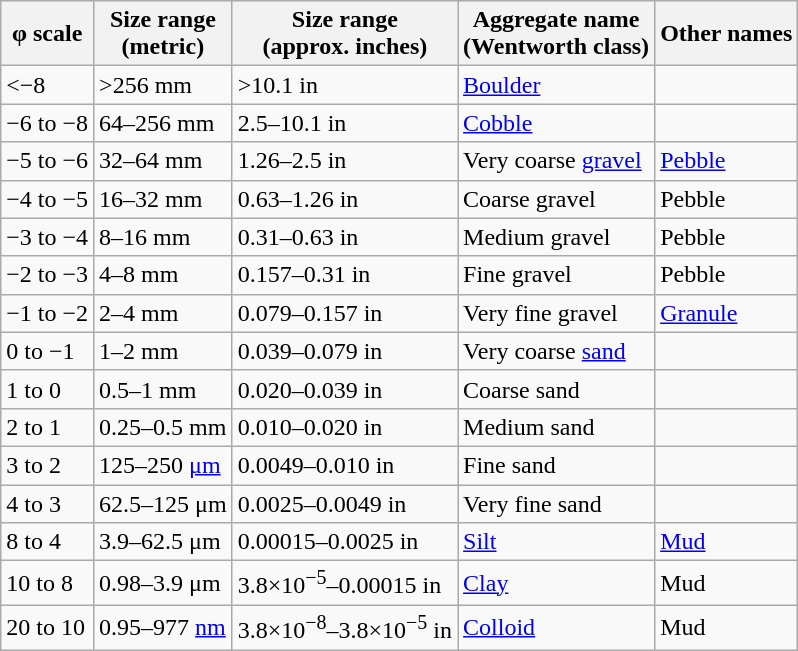<table class="wikitable">
<tr>
<th>φ scale</th>
<th>Size range<br>(metric)</th>
<th>Size range<br>(approx. inches)</th>
<th>Aggregate name<br>(Wentworth class)</th>
<th>Other names</th>
</tr>
<tr>
<td><−8</td>
<td>>256 mm</td>
<td>>10.1 in</td>
<td><a href='#'>Boulder</a></td>
<td></td>
</tr>
<tr>
<td>−6 to −8</td>
<td>64–256 mm</td>
<td>2.5–10.1 in</td>
<td><a href='#'>Cobble</a></td>
<td></td>
</tr>
<tr>
<td>−5 to −6</td>
<td>32–64 mm</td>
<td>1.26–2.5 in</td>
<td>Very coarse <a href='#'>gravel</a></td>
<td><a href='#'>Pebble</a></td>
</tr>
<tr>
<td>−4 to −5</td>
<td>16–32 mm</td>
<td>0.63–1.26 in</td>
<td>Coarse gravel</td>
<td>Pebble</td>
</tr>
<tr>
<td>−3 to −4</td>
<td>8–16 mm</td>
<td>0.31–0.63 in</td>
<td>Medium gravel</td>
<td>Pebble</td>
</tr>
<tr>
<td>−2 to −3</td>
<td>4–8 mm</td>
<td>0.157–0.31 in</td>
<td>Fine gravel</td>
<td>Pebble</td>
</tr>
<tr>
<td>−1 to −2</td>
<td>2–4 mm</td>
<td>0.079–0.157 in</td>
<td>Very fine gravel</td>
<td><a href='#'>Granule</a></td>
</tr>
<tr>
<td>0 to −1</td>
<td>1–2 mm</td>
<td>0.039–0.079 in</td>
<td>Very coarse <a href='#'>sand</a></td>
<td></td>
</tr>
<tr>
<td>1 to 0</td>
<td>0.5–1 mm</td>
<td>0.020–0.039 in</td>
<td>Coarse sand</td>
<td></td>
</tr>
<tr>
<td>2 to 1</td>
<td>0.25–0.5 mm</td>
<td>0.010–0.020 in</td>
<td>Medium sand</td>
<td></td>
</tr>
<tr>
<td>3 to 2</td>
<td>125–250 <a href='#'>μm</a></td>
<td>0.0049–0.010 in</td>
<td>Fine sand</td>
<td></td>
</tr>
<tr>
<td>4 to 3</td>
<td>62.5–125 μm</td>
<td>0.0025–0.0049 in</td>
<td>Very fine sand</td>
<td></td>
</tr>
<tr>
<td>8 to 4</td>
<td>3.9–62.5 μm</td>
<td>0.00015–0.0025 in</td>
<td><a href='#'>Silt</a></td>
<td><a href='#'>Mud</a></td>
</tr>
<tr>
<td>10 to 8</td>
<td>0.98–3.9 μm</td>
<td>3.8×10<sup>−5</sup>–0.00015 in</td>
<td><a href='#'>Clay</a></td>
<td>Mud</td>
</tr>
<tr>
<td>20 to 10</td>
<td>0.95–977 <a href='#'>nm</a></td>
<td>3.8×10<sup>−8</sup>–3.8×10<sup>−5</sup> in</td>
<td><a href='#'>Colloid</a></td>
<td>Mud</td>
</tr>
</table>
